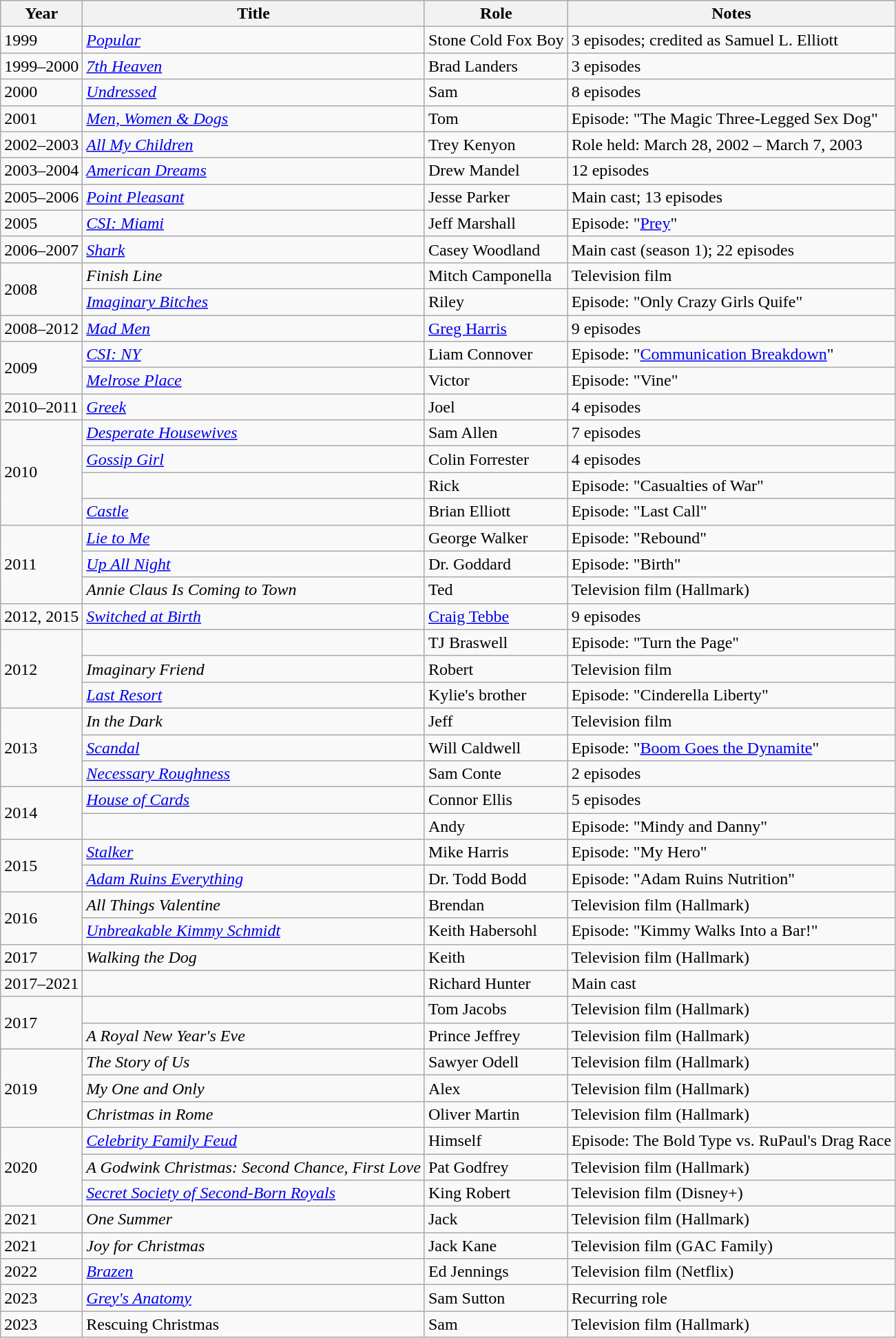<table class="wikitable sortable">
<tr>
<th>Year</th>
<th>Title</th>
<th>Role</th>
<th class="unsortable">Notes</th>
</tr>
<tr>
<td>1999</td>
<td><em><a href='#'>Popular</a></em></td>
<td>Stone Cold Fox Boy</td>
<td>3 episodes; credited as Samuel L. Elliott</td>
</tr>
<tr>
<td>1999–2000</td>
<td><em><a href='#'>7th Heaven</a></em></td>
<td>Brad Landers</td>
<td>3 episodes</td>
</tr>
<tr>
<td>2000</td>
<td><em><a href='#'>Undressed</a></em></td>
<td>Sam</td>
<td>8 episodes</td>
</tr>
<tr>
<td>2001</td>
<td><em><a href='#'>Men, Women & Dogs</a></em></td>
<td>Tom</td>
<td>Episode: "The Magic Three-Legged Sex Dog"</td>
</tr>
<tr>
<td>2002–2003</td>
<td><em><a href='#'>All My Children</a></em></td>
<td>Trey Kenyon</td>
<td>Role held: March 28, 2002 – March 7, 2003</td>
</tr>
<tr>
<td>2003–2004</td>
<td><em><a href='#'>American Dreams</a></em></td>
<td>Drew Mandel</td>
<td>12 episodes</td>
</tr>
<tr>
<td>2005–2006</td>
<td><em><a href='#'>Point Pleasant</a></em></td>
<td>Jesse Parker</td>
<td>Main cast; 13 episodes</td>
</tr>
<tr>
<td>2005</td>
<td><em><a href='#'>CSI: Miami</a></em></td>
<td>Jeff Marshall</td>
<td>Episode: "<a href='#'>Prey</a>"</td>
</tr>
<tr>
<td>2006–2007</td>
<td><em><a href='#'>Shark</a></em></td>
<td>Casey Woodland</td>
<td>Main cast (season 1); 22 episodes</td>
</tr>
<tr>
<td rowspan="2">2008</td>
<td><em>Finish Line</em></td>
<td>Mitch Camponella</td>
<td>Television film</td>
</tr>
<tr>
<td><em><a href='#'>Imaginary Bitches</a></em></td>
<td>Riley</td>
<td>Episode: "Only Crazy Girls Quife"</td>
</tr>
<tr>
<td>2008–2012</td>
<td><em><a href='#'>Mad Men</a></em></td>
<td><a href='#'>Greg Harris</a></td>
<td>9 episodes</td>
</tr>
<tr>
<td rowspan="2">2009</td>
<td><em><a href='#'>CSI: NY</a></em></td>
<td>Liam Connover</td>
<td>Episode: "<a href='#'>Communication Breakdown</a>"</td>
</tr>
<tr>
<td><em><a href='#'>Melrose Place</a></em></td>
<td>Victor</td>
<td>Episode: "Vine"</td>
</tr>
<tr>
<td>2010–2011</td>
<td><em><a href='#'>Greek</a></em></td>
<td>Joel</td>
<td>4 episodes</td>
</tr>
<tr>
<td rowspan="4">2010</td>
<td><em><a href='#'>Desperate Housewives</a></em></td>
<td>Sam Allen</td>
<td>7 episodes</td>
</tr>
<tr>
<td><em><a href='#'>Gossip Girl</a></em></td>
<td>Colin Forrester</td>
<td>4 episodes</td>
</tr>
<tr>
<td><em></em></td>
<td>Rick</td>
<td>Episode: "Casualties of War"</td>
</tr>
<tr>
<td><em><a href='#'>Castle</a></em></td>
<td>Brian Elliott</td>
<td>Episode: "Last Call"</td>
</tr>
<tr>
<td rowspan="3">2011</td>
<td><em><a href='#'>Lie to Me</a></em></td>
<td>George Walker</td>
<td>Episode: "Rebound"</td>
</tr>
<tr>
<td><em><a href='#'>Up All Night</a></em></td>
<td>Dr. Goddard</td>
<td>Episode: "Birth"</td>
</tr>
<tr>
<td><em>Annie Claus Is Coming to Town</em></td>
<td>Ted</td>
<td>Television film (Hallmark)</td>
</tr>
<tr>
<td>2012, 2015</td>
<td><em><a href='#'>Switched at Birth</a></em></td>
<td><a href='#'>Craig Tebbe</a></td>
<td>9 episodes</td>
</tr>
<tr>
<td rowspan="3">2012</td>
<td><em></em></td>
<td>TJ Braswell</td>
<td>Episode: "Turn the Page"</td>
</tr>
<tr>
<td><em>Imaginary Friend</em></td>
<td>Robert</td>
<td>Television film</td>
</tr>
<tr>
<td><em><a href='#'>Last Resort</a></em></td>
<td>Kylie's brother</td>
<td>Episode: "Cinderella Liberty"</td>
</tr>
<tr>
<td rowspan="3">2013</td>
<td><em>In the Dark</em></td>
<td>Jeff</td>
<td>Television film</td>
</tr>
<tr>
<td><em><a href='#'>Scandal</a></em></td>
<td>Will Caldwell</td>
<td>Episode: "<a href='#'>Boom Goes the Dynamite</a>"</td>
</tr>
<tr>
<td><em><a href='#'>Necessary Roughness</a></em></td>
<td>Sam Conte</td>
<td>2 episodes</td>
</tr>
<tr>
<td rowspan="2">2014</td>
<td><em><a href='#'>House of Cards</a></em></td>
<td>Connor Ellis</td>
<td>5 episodes</td>
</tr>
<tr>
<td><em></em></td>
<td>Andy</td>
<td>Episode: "Mindy and Danny"</td>
</tr>
<tr>
<td rowspan="2">2015</td>
<td><em><a href='#'>Stalker</a></em></td>
<td>Mike Harris</td>
<td>Episode: "My Hero"</td>
</tr>
<tr>
<td><em><a href='#'>Adam Ruins Everything</a></em></td>
<td>Dr. Todd Bodd</td>
<td>Episode: "Adam Ruins Nutrition"</td>
</tr>
<tr>
<td rowspan="2">2016</td>
<td><em>All Things Valentine</em></td>
<td>Brendan</td>
<td>Television film (Hallmark)</td>
</tr>
<tr>
<td><em><a href='#'>Unbreakable Kimmy Schmidt</a></em></td>
<td>Keith Habersohl</td>
<td>Episode: "Kimmy Walks Into a Bar!"</td>
</tr>
<tr>
<td>2017</td>
<td><em>Walking the Dog</em></td>
<td>Keith</td>
<td>Television film (Hallmark)</td>
</tr>
<tr>
<td>2017–2021</td>
<td><em></em></td>
<td>Richard Hunter</td>
<td>Main cast</td>
</tr>
<tr>
<td rowspan="2">2017</td>
<td><em></em></td>
<td>Tom Jacobs</td>
<td>Television film (Hallmark)</td>
</tr>
<tr>
<td><em>A Royal New Year's Eve</em></td>
<td>Prince Jeffrey</td>
<td>Television film (Hallmark)</td>
</tr>
<tr>
<td rowspan="3">2019</td>
<td><em>The Story of Us</em></td>
<td>Sawyer Odell</td>
<td>Television film (Hallmark)</td>
</tr>
<tr>
<td><em>My One and Only</em></td>
<td>Alex</td>
<td>Television film (Hallmark)</td>
</tr>
<tr>
<td><em>Christmas in Rome</em></td>
<td>Oliver Martin</td>
<td>Television film (Hallmark)</td>
</tr>
<tr>
<td rowspan="3">2020</td>
<td><em> <a href='#'>Celebrity Family Feud</a> </em></td>
<td>Himself</td>
<td>Episode: The Bold Type vs. RuPaul's Drag Race</td>
</tr>
<tr>
<td><em>A Godwink Christmas: Second Chance, First Love</em></td>
<td>Pat Godfrey</td>
<td>Television film (Hallmark)</td>
</tr>
<tr>
<td><em><a href='#'>Secret Society of Second-Born Royals</a></em></td>
<td>King Robert</td>
<td>Television film (Disney+)</td>
</tr>
<tr>
<td>2021</td>
<td><em>One Summer</em></td>
<td>Jack</td>
<td>Television film (Hallmark)</td>
</tr>
<tr>
<td>2021</td>
<td><em>Joy for Christmas</em></td>
<td>Jack Kane</td>
<td>Television film (GAC Family)</td>
</tr>
<tr>
<td>2022</td>
<td><em><a href='#'>Brazen</a></em></td>
<td>Ed Jennings</td>
<td>Television film (Netflix)</td>
</tr>
<tr>
<td>2023</td>
<td><em><a href='#'>Grey's Anatomy</a></em></td>
<td>Sam Sutton</td>
<td>Recurring role</td>
</tr>
<tr>
<td>2023</td>
<td>Rescuing Christmas</td>
<td>Sam</td>
<td>Television film (Hallmark)</td>
</tr>
</table>
